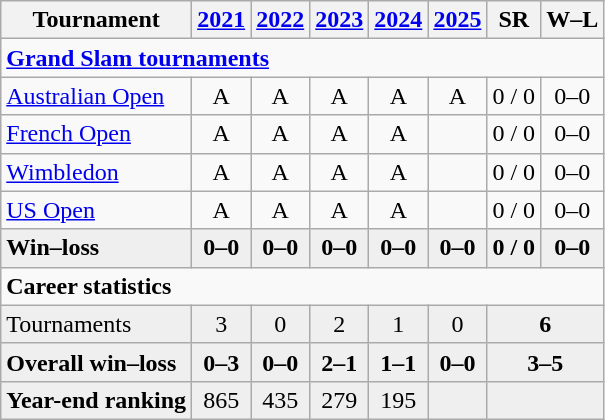<table class=wikitable style=text-align:center;>
<tr>
<th>Tournament</th>
<th><a href='#'>2021</a></th>
<th><a href='#'>2022</a></th>
<th><a href='#'>2023</a></th>
<th><a href='#'>2024</a></th>
<th><a href='#'>2025</a></th>
<th>SR</th>
<th>W–L</th>
</tr>
<tr>
<td colspan="8" align="left"><strong><a href='#'>Grand Slam tournaments</a></strong></td>
</tr>
<tr>
<td align=left><a href='#'>Australian Open</a></td>
<td>A</td>
<td>A</td>
<td>A</td>
<td>A</td>
<td>A</td>
<td>0 / 0</td>
<td>0–0</td>
</tr>
<tr>
<td align=left><a href='#'>French Open</a></td>
<td>A</td>
<td>A</td>
<td>A</td>
<td>A</td>
<td></td>
<td>0 / 0</td>
<td>0–0</td>
</tr>
<tr>
<td align=left><a href='#'>Wimbledon</a></td>
<td>A</td>
<td>A</td>
<td>A</td>
<td>A</td>
<td></td>
<td>0 / 0</td>
<td>0–0</td>
</tr>
<tr>
<td align=left><a href='#'>US Open</a></td>
<td>A</td>
<td>A</td>
<td>A</td>
<td>A</td>
<td></td>
<td>0 / 0</td>
<td>0–0</td>
</tr>
<tr style="font-weight:bold; background:#efefef;">
<td style=text-align:left>Win–loss</td>
<td>0–0</td>
<td>0–0</td>
<td>0–0</td>
<td>0–0</td>
<td>0–0</td>
<td>0 / 0</td>
<td>0–0</td>
</tr>
<tr>
<td colspan="8" align="left"><strong>Career statistics</strong></td>
</tr>
<tr bgcolor=efefef>
<td align=left>Tournaments</td>
<td>3</td>
<td>0</td>
<td>2</td>
<td>1</td>
<td>0</td>
<td colspan=2><strong>6</strong></td>
</tr>
<tr style="font-weight:bold; background:#efefef;">
<td style="text-align:left;">Overall win–loss</td>
<td>0–3</td>
<td>0–0</td>
<td>2–1</td>
<td>1–1</td>
<td>0–0</td>
<td colspan=2>3–5</td>
</tr>
<tr bgcolor=efefef>
<td align=left><strong>Year-end ranking</strong></td>
<td>865</td>
<td>435</td>
<td>279</td>
<td>195</td>
<td></td>
<td colspan=2></td>
</tr>
</table>
